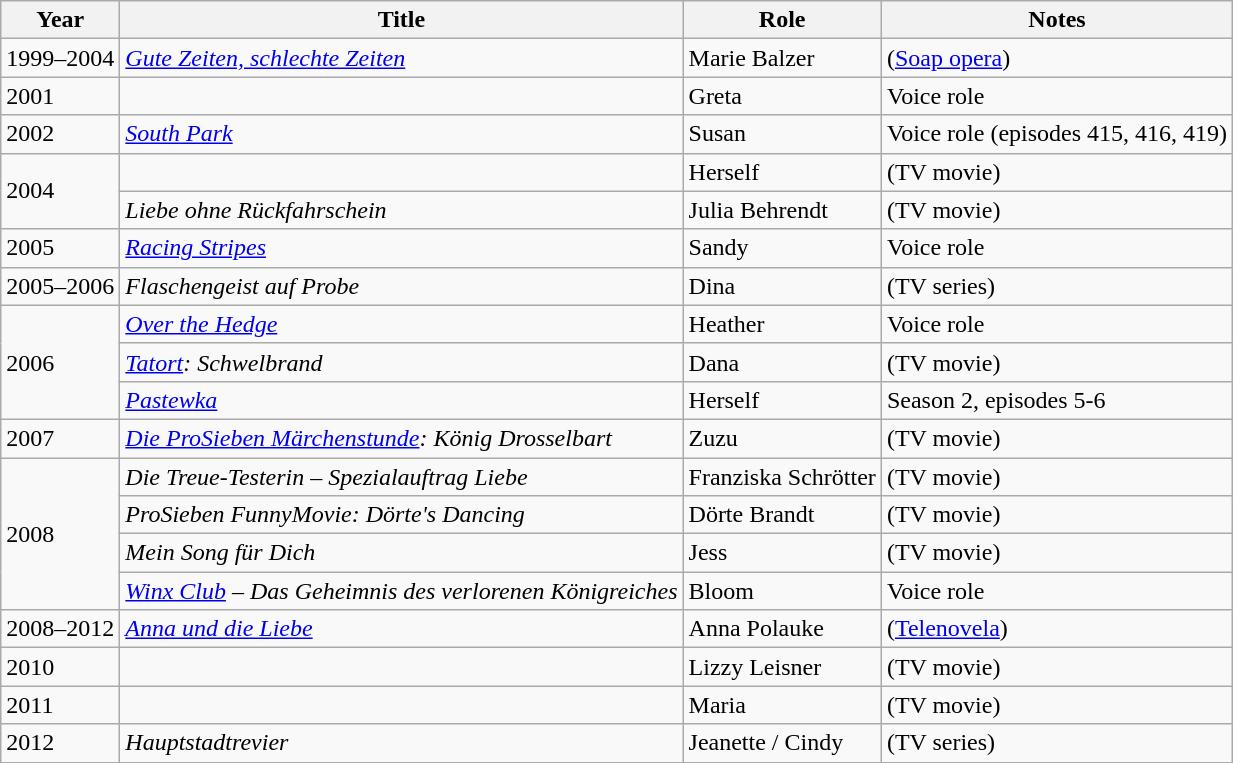<table class="wikitable sortable">
<tr>
<th>Year</th>
<th>Title</th>
<th>Role</th>
<th class="unsortable">Notes</th>
</tr>
<tr>
<td>1999–2004</td>
<td><em><a href='#'>Gute Zeiten, schlechte Zeiten</a></em></td>
<td>Marie Balzer</td>
<td>(<a href='#'>Soap opera</a>)</td>
</tr>
<tr>
<td>2001</td>
<td><em></em></td>
<td>Greta</td>
<td>Voice role</td>
</tr>
<tr>
<td>2002</td>
<td><em><a href='#'>South Park</a></em></td>
<td>Susan</td>
<td>Voice role (episodes 415, 416, 419)</td>
</tr>
<tr>
<td rowspan="2">2004</td>
<td><em></em></td>
<td>Herself</td>
<td>(TV movie)</td>
</tr>
<tr>
<td><em>Liebe ohne Rückfahrschein</em></td>
<td>Julia Behrendt</td>
<td>(TV movie)</td>
</tr>
<tr>
<td>2005</td>
<td><em><a href='#'>Racing Stripes</a></em></td>
<td>Sandy</td>
<td>Voice role</td>
</tr>
<tr>
<td>2005–2006</td>
<td><em>Flaschengeist auf Probe</em></td>
<td>Dina</td>
<td>(TV series)</td>
</tr>
<tr>
<td rowspan="3">2006</td>
<td><em><a href='#'>Over the Hedge</a></em></td>
<td>Heather</td>
<td>Voice role</td>
</tr>
<tr>
<td><em><a href='#'>Tatort</a>: Schwelbrand</em></td>
<td>Dana</td>
<td>(TV movie)</td>
</tr>
<tr>
<td><em><a href='#'>Pastewka</a></em></td>
<td>Herself</td>
<td>Season 2, episodes 5-6</td>
</tr>
<tr>
<td>2007</td>
<td><em><a href='#'>Die ProSieben Märchenstunde</a>: König Drosselbart</em></td>
<td>Zuzu</td>
<td>(TV movie)</td>
</tr>
<tr>
<td rowspan="4">2008</td>
<td><em>Die Treue-Testerin – Spezialauftrag Liebe</em></td>
<td>Franziska Schrötter</td>
<td>(TV movie)</td>
</tr>
<tr>
<td><em>ProSieben FunnyMovie: Dörte's Dancing</em></td>
<td>Dörte Brandt</td>
<td>(TV movie)</td>
</tr>
<tr>
<td><em>Mein Song für Dich</em></td>
<td>Jess</td>
<td>(TV movie)</td>
</tr>
<tr>
<td><em><a href='#'>Winx Club</a> – Das Geheimnis des verlorenen Königreiches</em></td>
<td>Bloom</td>
<td>Voice role</td>
</tr>
<tr>
<td>2008–2012</td>
<td><em><a href='#'>Anna und die Liebe</a></em></td>
<td>Anna Polauke</td>
<td>(<a href='#'>Telenovela</a>)</td>
</tr>
<tr>
<td rowspan="1">2010</td>
<td><em></em></td>
<td>Lizzy Leisner</td>
<td>(TV movie)</td>
</tr>
<tr>
<td rowspan="1">2011</td>
<td><em></em></td>
<td>Maria</td>
<td>(TV movie)</td>
</tr>
<tr>
<td rowspan="1">2012</td>
<td><em>Hauptstadtrevier</em></td>
<td>Jeanette / Cindy</td>
<td>(TV series)</td>
</tr>
</table>
